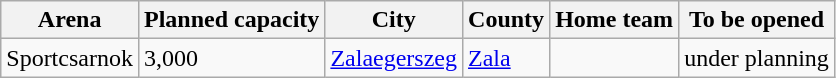<table class="wikitable sortable">
<tr>
<th>Arena</th>
<th>Planned capacity</th>
<th>City</th>
<th>County</th>
<th>Home team</th>
<th>To be opened</th>
</tr>
<tr>
<td>Sportcsarnok</td>
<td>3,000</td>
<td><a href='#'>Zalaegerszeg</a></td>
<td> <a href='#'>Zala</a></td>
<td></td>
<td>under planning</td>
</tr>
</table>
